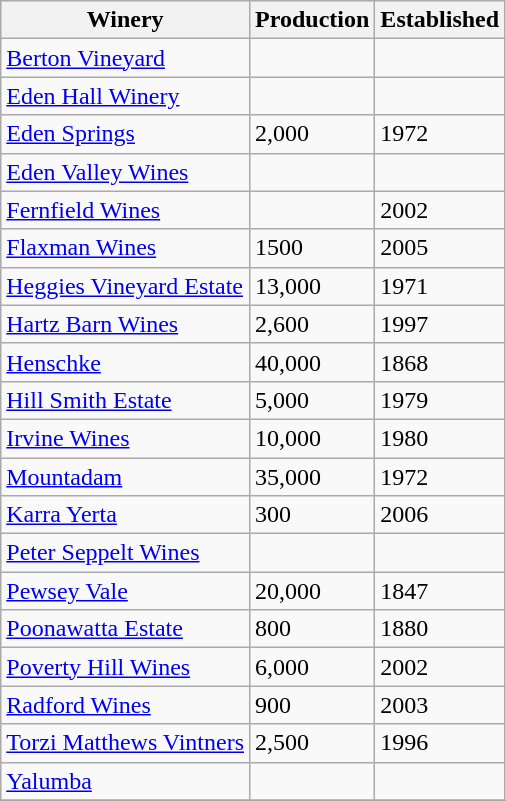<table class="wikitable sortable">
<tr>
<th>Winery</th>
<th>Production</th>
<th>Established</th>
</tr>
<tr>
<td><a href='#'>Berton Vineyard</a> </td>
<td></td>
<td></td>
</tr>
<tr>
<td><a href='#'>Eden Hall Winery</a></td>
<td></td>
<td></td>
</tr>
<tr>
<td><a href='#'>Eden Springs</a></td>
<td>2,000</td>
<td>1972</td>
</tr>
<tr>
<td><a href='#'>Eden Valley Wines</a></td>
<td></td>
<td></td>
</tr>
<tr>
<td><a href='#'>Fernfield Wines</a></td>
<td></td>
<td>2002</td>
</tr>
<tr>
<td><a href='#'>Flaxman Wines</a></td>
<td>1500</td>
<td>2005</td>
</tr>
<tr>
<td><a href='#'>Heggies Vineyard Estate</a></td>
<td>13,000</td>
<td>1971</td>
</tr>
<tr>
<td><a href='#'>Hartz Barn Wines</a></td>
<td>2,600</td>
<td>1997</td>
</tr>
<tr>
<td><a href='#'>Henschke</a></td>
<td>40,000</td>
<td>1868</td>
</tr>
<tr>
<td><a href='#'>Hill Smith Estate</a></td>
<td>5,000</td>
<td>1979</td>
</tr>
<tr>
<td><a href='#'>Irvine Wines</a></td>
<td>10,000</td>
<td>1980</td>
</tr>
<tr>
<td><a href='#'>Mountadam</a></td>
<td>35,000</td>
<td>1972</td>
</tr>
<tr>
<td><a href='#'>Karra Yerta</a></td>
<td>300</td>
<td>2006</td>
</tr>
<tr>
<td><a href='#'>Peter Seppelt Wines</a></td>
<td></td>
<td></td>
</tr>
<tr>
<td><a href='#'>Pewsey Vale</a></td>
<td>20,000</td>
<td>1847</td>
</tr>
<tr>
<td><a href='#'>Poonawatta Estate</a></td>
<td>800</td>
<td>1880</td>
</tr>
<tr>
<td><a href='#'>Poverty Hill Wines</a></td>
<td>6,000</td>
<td>2002</td>
</tr>
<tr>
<td><a href='#'>Radford Wines</a></td>
<td>900</td>
<td>2003</td>
</tr>
<tr>
<td><a href='#'>Torzi Matthews Vintners</a></td>
<td>2,500</td>
<td>1996</td>
</tr>
<tr>
<td><a href='#'>Yalumba</a> </td>
<td></td>
<td></td>
</tr>
<tr>
</tr>
</table>
